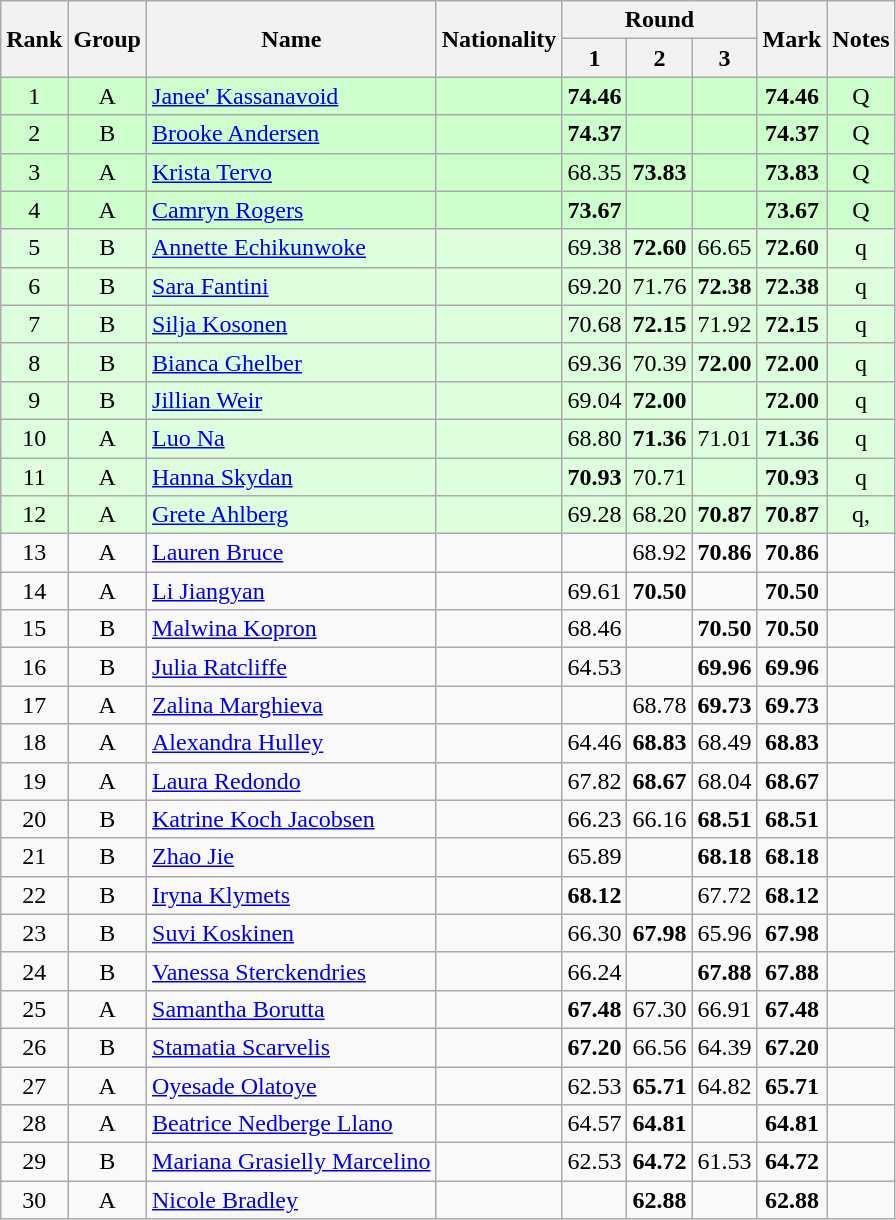<table class="wikitable sortable" style="text-align:center">
<tr>
<th rowspan=2>Rank</th>
<th rowspan=2>Group</th>
<th rowspan=2>Name</th>
<th rowspan=2>Nationality</th>
<th colspan=3>Round</th>
<th rowspan=2>Mark</th>
<th rowspan=2>Notes</th>
</tr>
<tr>
<th>1</th>
<th>2</th>
<th>3</th>
</tr>
<tr bgcolor=ccffcc>
<td>1</td>
<td>A</td>
<td align=left><a href='#'>Janee' Kassanavoid</a></td>
<td align=left></td>
<td><strong>74.46</strong></td>
<td></td>
<td></td>
<td><strong>74.46</strong></td>
<td>Q</td>
</tr>
<tr bgcolor=ccffcc>
<td>2</td>
<td>B</td>
<td align=left><a href='#'>Brooke Andersen</a></td>
<td align=left></td>
<td><strong>74.37</strong></td>
<td></td>
<td></td>
<td><strong>74.37</strong></td>
<td>Q</td>
</tr>
<tr bgcolor=ccffcc>
<td>3</td>
<td>A</td>
<td align=left><a href='#'>Krista Tervo</a></td>
<td align=left></td>
<td>68.35</td>
<td><strong>73.83</strong></td>
<td></td>
<td><strong>73.83</strong></td>
<td>Q</td>
</tr>
<tr bgcolor=ccffcc>
<td>4</td>
<td>A</td>
<td align=left><a href='#'>Camryn Rogers</a></td>
<td align=left></td>
<td><strong>73.67</strong></td>
<td></td>
<td></td>
<td><strong>73.67</strong></td>
<td>Q</td>
</tr>
<tr bgcolor=ddffdd>
<td>5</td>
<td>B</td>
<td align=left><a href='#'>Annette Echikunwoke</a></td>
<td align=left></td>
<td>69.38</td>
<td><strong>72.60</strong></td>
<td>66.65</td>
<td><strong>72.60</strong></td>
<td>q</td>
</tr>
<tr bgcolor=ddffdd>
<td>6</td>
<td>B</td>
<td align=left><a href='#'>Sara Fantini</a></td>
<td align=left></td>
<td>69.20</td>
<td>71.76</td>
<td><strong>72.38</strong></td>
<td><strong>72.38</strong></td>
<td>q</td>
</tr>
<tr bgcolor=ddffdd>
<td>7</td>
<td>B</td>
<td align=left><a href='#'>Silja Kosonen</a></td>
<td align=left></td>
<td>70.68</td>
<td><strong>72.15</strong></td>
<td>71.92</td>
<td><strong>72.15</strong></td>
<td>q</td>
</tr>
<tr bgcolor=ddffdd>
<td>8</td>
<td>B</td>
<td align=left><a href='#'>Bianca Ghelber</a></td>
<td align=left></td>
<td>69.36</td>
<td>70.39</td>
<td><strong>72.00</strong></td>
<td><strong>72.00</strong></td>
<td>q</td>
</tr>
<tr bgcolor=ddffdd>
<td>9</td>
<td>B</td>
<td align=left><a href='#'>Jillian Weir</a></td>
<td align=left></td>
<td>69.04</td>
<td><strong>72.00</strong></td>
<td></td>
<td><strong>72.00</strong></td>
<td>q</td>
</tr>
<tr bgcolor=ddffdd>
<td>10</td>
<td>A</td>
<td align=left><a href='#'>Luo Na</a></td>
<td align=left></td>
<td>68.80</td>
<td><strong>71.36</strong></td>
<td>71.01</td>
<td><strong>71.36</strong></td>
<td>q</td>
</tr>
<tr bgcolor=ddffdd>
<td>11</td>
<td>A</td>
<td align=left><a href='#'>Hanna Skydan</a></td>
<td align=left></td>
<td><strong>70.93</strong></td>
<td>70.71</td>
<td></td>
<td><strong>70.93</strong></td>
<td>q</td>
</tr>
<tr bgcolor=ddffdd>
<td>12</td>
<td>A</td>
<td align=left><a href='#'>Grete Ahlberg</a></td>
<td align=left></td>
<td>69.28</td>
<td>68.20</td>
<td><strong>70.87</strong></td>
<td><strong>70.87</strong></td>
<td>q, </td>
</tr>
<tr>
<td>13</td>
<td>A</td>
<td align=left><a href='#'>Lauren Bruce</a></td>
<td align=left></td>
<td></td>
<td>68.92</td>
<td><strong>70.86</strong></td>
<td><strong>70.86</strong></td>
<td></td>
</tr>
<tr>
<td>14</td>
<td>A</td>
<td align=left><a href='#'>Li Jiangyan</a></td>
<td align=left></td>
<td>69.61</td>
<td><strong>70.50</strong></td>
<td></td>
<td><strong>70.50</strong></td>
<td></td>
</tr>
<tr>
<td>15</td>
<td>B</td>
<td align=left><a href='#'>Malwina Kopron</a></td>
<td align=left></td>
<td>68.46</td>
<td></td>
<td><strong>70.50</strong></td>
<td><strong>70.50</strong></td>
<td></td>
</tr>
<tr>
<td>16</td>
<td>B</td>
<td align=left><a href='#'>Julia Ratcliffe</a></td>
<td align=left></td>
<td>64.53</td>
<td></td>
<td><strong>69.96</strong></td>
<td><strong>69.96</strong></td>
<td></td>
</tr>
<tr>
<td>17</td>
<td>A</td>
<td align=left><a href='#'>Zalina Marghieva</a></td>
<td align=left></td>
<td></td>
<td>68.78</td>
<td><strong>69.73</strong></td>
<td><strong>69.73</strong></td>
<td></td>
</tr>
<tr>
<td>18</td>
<td>A</td>
<td align=left><a href='#'>Alexandra Hulley</a></td>
<td align=left></td>
<td>64.46</td>
<td><strong>68.83</strong></td>
<td>68.49</td>
<td><strong>68.83</strong></td>
<td></td>
</tr>
<tr>
<td>19</td>
<td>A</td>
<td align=left><a href='#'>Laura Redondo</a></td>
<td align=left></td>
<td>67.82</td>
<td><strong>68.67</strong></td>
<td>68.04</td>
<td><strong>68.67</strong></td>
<td></td>
</tr>
<tr>
<td>20</td>
<td>B</td>
<td align=left><a href='#'>Katrine Koch Jacobsen</a></td>
<td align=left></td>
<td>66.23</td>
<td>66.16</td>
<td><strong>68.51</strong></td>
<td><strong>68.51</strong></td>
<td></td>
</tr>
<tr>
<td>21</td>
<td>B</td>
<td align=left><a href='#'>Zhao Jie</a></td>
<td align=left></td>
<td>65.89</td>
<td></td>
<td><strong>68.18</strong></td>
<td><strong>68.18</strong></td>
<td></td>
</tr>
<tr>
<td>22</td>
<td>B</td>
<td align=left><a href='#'>Iryna Klymets</a></td>
<td align=left></td>
<td><strong>68.12</strong></td>
<td></td>
<td>67.72</td>
<td><strong>68.12</strong></td>
<td></td>
</tr>
<tr>
<td>23</td>
<td>B</td>
<td align=left><a href='#'>Suvi Koskinen</a></td>
<td align=left></td>
<td>66.30</td>
<td><strong>67.98</strong></td>
<td>65.96</td>
<td><strong>67.98</strong></td>
<td></td>
</tr>
<tr>
<td>24</td>
<td>B</td>
<td align=left><a href='#'>Vanessa Sterckendries</a></td>
<td align=left></td>
<td>66.24</td>
<td></td>
<td><strong>67.88</strong></td>
<td><strong>67.88</strong></td>
<td></td>
</tr>
<tr>
<td>25</td>
<td>A</td>
<td align=left><a href='#'>Samantha Borutta</a></td>
<td align=left></td>
<td><strong>67.48</strong></td>
<td>67.30</td>
<td>66.91</td>
<td><strong>67.48</strong></td>
<td></td>
</tr>
<tr>
<td>26</td>
<td>B</td>
<td align=left><a href='#'>Stamatia Scarvelis</a></td>
<td align=left></td>
<td><strong>67.20</strong></td>
<td>66.56</td>
<td>64.39</td>
<td><strong>67.20</strong></td>
<td></td>
</tr>
<tr>
<td>27</td>
<td>A</td>
<td align=left><a href='#'>Oyesade Olatoye</a></td>
<td align=left></td>
<td>62.53</td>
<td><strong>65.71</strong></td>
<td>64.82</td>
<td><strong>65.71</strong></td>
<td></td>
</tr>
<tr>
<td>28</td>
<td>A</td>
<td align=left><a href='#'>Beatrice Nedberge Llano</a></td>
<td align=left></td>
<td>64.57</td>
<td><strong>64.81</strong></td>
<td></td>
<td><strong>64.81</strong></td>
<td></td>
</tr>
<tr>
<td>29</td>
<td>B</td>
<td align=left><a href='#'>Mariana Grasielly Marcelino</a></td>
<td align=left></td>
<td>62.53</td>
<td><strong>64.72</strong></td>
<td>61.53</td>
<td><strong>64.72</strong></td>
<td></td>
</tr>
<tr>
<td>30</td>
<td>A</td>
<td align=left><a href='#'>Nicole Bradley</a></td>
<td align=left></td>
<td></td>
<td><strong>62.88</strong></td>
<td></td>
<td><strong>62.88</strong></td>
<td></td>
</tr>
</table>
